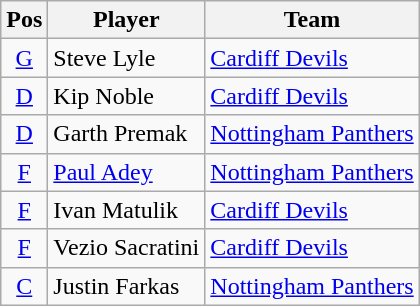<table class = "wikitable">
<tr>
<th>Pos</th>
<th>Player</th>
<th>Team</th>
</tr>
<tr>
<td align="center"><a href='#'>G</a></td>
<td>Steve Lyle</td>
<td><a href='#'>Cardiff Devils</a></td>
</tr>
<tr>
<td align="center"><a href='#'>D</a></td>
<td>Kip Noble</td>
<td><a href='#'>Cardiff Devils</a></td>
</tr>
<tr>
<td align="center"><a href='#'>D</a></td>
<td>Garth Premak</td>
<td><a href='#'>Nottingham Panthers</a></td>
</tr>
<tr>
<td align="center"><a href='#'>F</a></td>
<td><a href='#'>Paul Adey</a></td>
<td><a href='#'>Nottingham Panthers</a></td>
</tr>
<tr>
<td align="center"><a href='#'>F</a></td>
<td>Ivan Matulik</td>
<td><a href='#'>Cardiff Devils</a></td>
</tr>
<tr>
<td align="center"><a href='#'>F</a></td>
<td>Vezio Sacratini</td>
<td><a href='#'>Cardiff Devils</a></td>
</tr>
<tr>
<td align="center"><a href='#'>C</a></td>
<td>Justin Farkas</td>
<td><a href='#'>Nottingham Panthers</a></td>
</tr>
</table>
